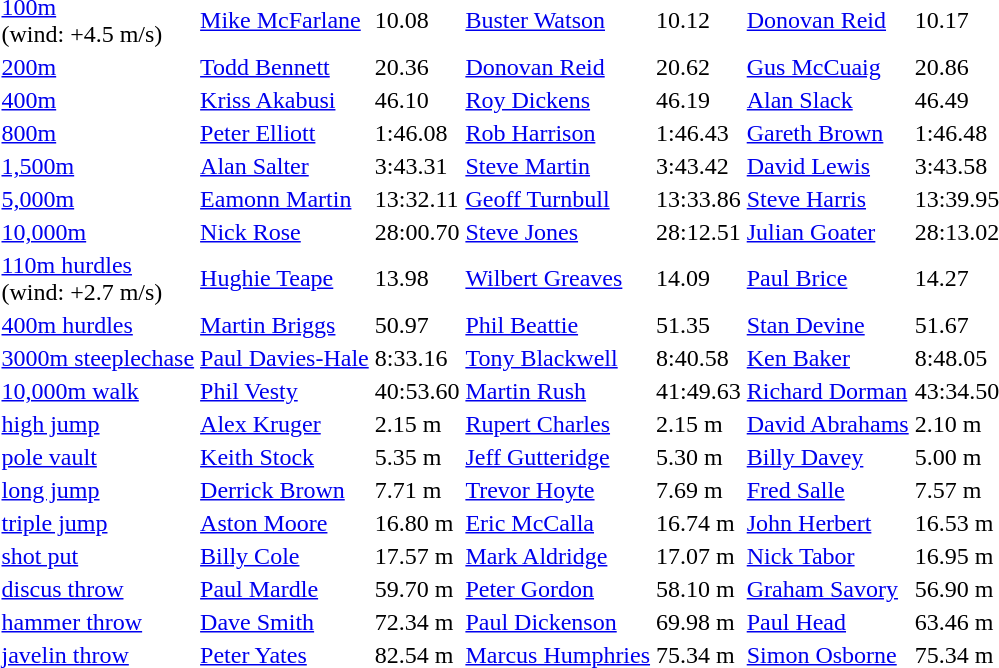<table>
<tr>
<td><a href='#'>100m</a><br>(wind: +4.5 m/s)</td>
<td><a href='#'>Mike McFarlane</a></td>
<td>10.08 </td>
<td><a href='#'>Buster Watson</a></td>
<td>10.12 </td>
<td><a href='#'>Donovan Reid</a></td>
<td>10.17 </td>
</tr>
<tr>
<td><a href='#'>200m</a></td>
<td><a href='#'>Todd Bennett</a></td>
<td>20.36</td>
<td><a href='#'>Donovan Reid</a></td>
<td>20.62</td>
<td> <a href='#'>Gus McCuaig</a></td>
<td>20.86</td>
</tr>
<tr>
<td><a href='#'>400m</a></td>
<td><a href='#'>Kriss Akabusi</a></td>
<td>46.10</td>
<td><a href='#'>Roy Dickens</a></td>
<td>46.19</td>
<td><a href='#'>Alan Slack</a></td>
<td>46.49</td>
</tr>
<tr>
<td><a href='#'>800m</a></td>
<td><a href='#'>Peter Elliott</a></td>
<td>1:46.08</td>
<td><a href='#'>Rob Harrison</a></td>
<td>1:46.43</td>
<td><a href='#'>Gareth Brown</a></td>
<td>1:46.48</td>
</tr>
<tr>
<td><a href='#'>1,500m</a></td>
<td><a href='#'>Alan Salter</a></td>
<td>3:43.31</td>
<td><a href='#'>Steve Martin</a></td>
<td>3:43.42</td>
<td><a href='#'>David Lewis</a></td>
<td>3:43.58</td>
</tr>
<tr>
<td><a href='#'>5,000m</a></td>
<td><a href='#'>Eamonn Martin</a></td>
<td>13:32.11</td>
<td><a href='#'>Geoff Turnbull</a></td>
<td>13:33.86</td>
<td><a href='#'>Steve Harris</a></td>
<td>13:39.95</td>
</tr>
<tr>
<td><a href='#'>10,000m</a></td>
<td><a href='#'>Nick Rose</a></td>
<td>28:00.70</td>
<td> <a href='#'>Steve Jones</a></td>
<td>28:12.51</td>
<td><a href='#'>Julian Goater</a></td>
<td>28:13.02</td>
</tr>
<tr>
<td><a href='#'>110m hurdles</a><br>(wind: +2.7 m/s)</td>
<td><a href='#'>Hughie Teape</a></td>
<td>13.98 </td>
<td><a href='#'>Wilbert Greaves</a></td>
<td>14.09 </td>
<td><a href='#'>Paul Brice</a></td>
<td>14.27 </td>
</tr>
<tr>
<td><a href='#'>400m hurdles</a></td>
<td><a href='#'>Martin Briggs</a></td>
<td>50.97</td>
<td> <a href='#'>Phil Beattie</a></td>
<td>51.35</td>
<td> <a href='#'>Stan Devine</a></td>
<td>51.67</td>
</tr>
<tr>
<td><a href='#'>3000m steeplechase</a></td>
<td><a href='#'>Paul Davies-Hale</a></td>
<td>8:33.16</td>
<td><a href='#'>Tony Blackwell</a></td>
<td>8:40.58</td>
<td><a href='#'>Ken Baker</a></td>
<td>8:48.05</td>
</tr>
<tr>
<td><a href='#'>10,000m walk</a></td>
<td><a href='#'>Phil Vesty</a></td>
<td>40:53.60</td>
<td><a href='#'>Martin Rush</a></td>
<td>41:49.63</td>
<td><a href='#'>Richard Dorman</a></td>
<td>43:34.50</td>
</tr>
<tr>
<td><a href='#'>high jump</a></td>
<td><a href='#'>Alex Kruger</a></td>
<td>2.15 m</td>
<td><a href='#'>Rupert Charles</a></td>
<td>2.15 m</td>
<td><a href='#'>David Abrahams</a></td>
<td>2.10 m</td>
</tr>
<tr>
<td><a href='#'>pole vault</a></td>
<td><a href='#'>Keith Stock</a></td>
<td>5.35 m</td>
<td><a href='#'>Jeff Gutteridge</a></td>
<td>5.30 m</td>
<td><a href='#'>Billy Davey</a></td>
<td>5.00 m</td>
</tr>
<tr>
<td><a href='#'>long jump</a></td>
<td><a href='#'>Derrick Brown</a></td>
<td>7.71 m </td>
<td><a href='#'>Trevor Hoyte</a></td>
<td>7.69 m </td>
<td><a href='#'>Fred Salle</a></td>
<td>7.57 m </td>
</tr>
<tr>
<td><a href='#'>triple jump</a></td>
<td><a href='#'>Aston Moore</a></td>
<td>16.80 m</td>
<td><a href='#'>Eric McCalla</a></td>
<td>16.74 m</td>
<td><a href='#'>John Herbert</a></td>
<td>16.53 m</td>
</tr>
<tr>
<td><a href='#'>shot put</a></td>
<td><a href='#'>Billy Cole</a></td>
<td>17.57 m</td>
<td><a href='#'>Mark Aldridge</a></td>
<td>17.07 m</td>
<td><a href='#'>Nick Tabor</a></td>
<td>16.95 m</td>
</tr>
<tr>
<td><a href='#'>discus throw</a></td>
<td><a href='#'>Paul Mardle</a></td>
<td>59.70 m</td>
<td><a href='#'>Peter Gordon</a></td>
<td>58.10 m</td>
<td><a href='#'>Graham Savory</a></td>
<td>56.90 m</td>
</tr>
<tr>
<td><a href='#'>hammer throw</a></td>
<td><a href='#'>Dave Smith</a></td>
<td>72.34 m</td>
<td><a href='#'>Paul Dickenson</a></td>
<td>69.98 m</td>
<td><a href='#'>Paul Head</a></td>
<td>63.46 m</td>
</tr>
<tr>
<td><a href='#'>javelin throw</a></td>
<td><a href='#'>Peter Yates</a></td>
<td>82.54 m</td>
<td><a href='#'>Marcus Humphries</a></td>
<td>75.34 m</td>
<td><a href='#'>Simon Osborne</a></td>
<td>75.34 m</td>
</tr>
</table>
